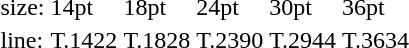<table style="margin-left:40px;">
<tr>
<td>size:</td>
<td>14pt</td>
<td>18pt</td>
<td>24pt</td>
<td>30pt</td>
<td>36pt</td>
</tr>
<tr>
<td>line:</td>
<td>T.1422</td>
<td>T.1828</td>
<td>T.2390</td>
<td>T.2944</td>
<td>T.3634</td>
</tr>
</table>
